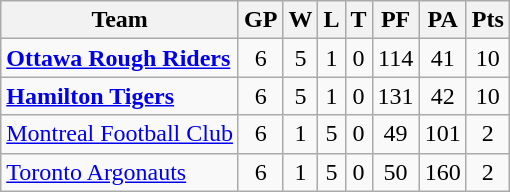<table class="wikitable">
<tr>
<th>Team</th>
<th>GP</th>
<th>W</th>
<th>L</th>
<th>T</th>
<th>PF</th>
<th>PA</th>
<th>Pts</th>
</tr>
<tr align="center">
<td align="left"><strong><a href='#'>Ottawa Rough Riders</a></strong></td>
<td>6</td>
<td>5</td>
<td>1</td>
<td>0</td>
<td>114</td>
<td>41</td>
<td>10</td>
</tr>
<tr align="center">
<td align="left"><strong><a href='#'>Hamilton Tigers</a></strong></td>
<td>6</td>
<td>5</td>
<td>1</td>
<td>0</td>
<td>131</td>
<td>42</td>
<td>10</td>
</tr>
<tr align="center">
<td align="left"><a href='#'>Montreal Football Club</a></td>
<td>6</td>
<td>1</td>
<td>5</td>
<td>0</td>
<td>49</td>
<td>101</td>
<td>2</td>
</tr>
<tr align="center">
<td align="left"><a href='#'>Toronto Argonauts</a></td>
<td>6</td>
<td>1</td>
<td>5</td>
<td>0</td>
<td>50</td>
<td>160</td>
<td>2</td>
</tr>
</table>
